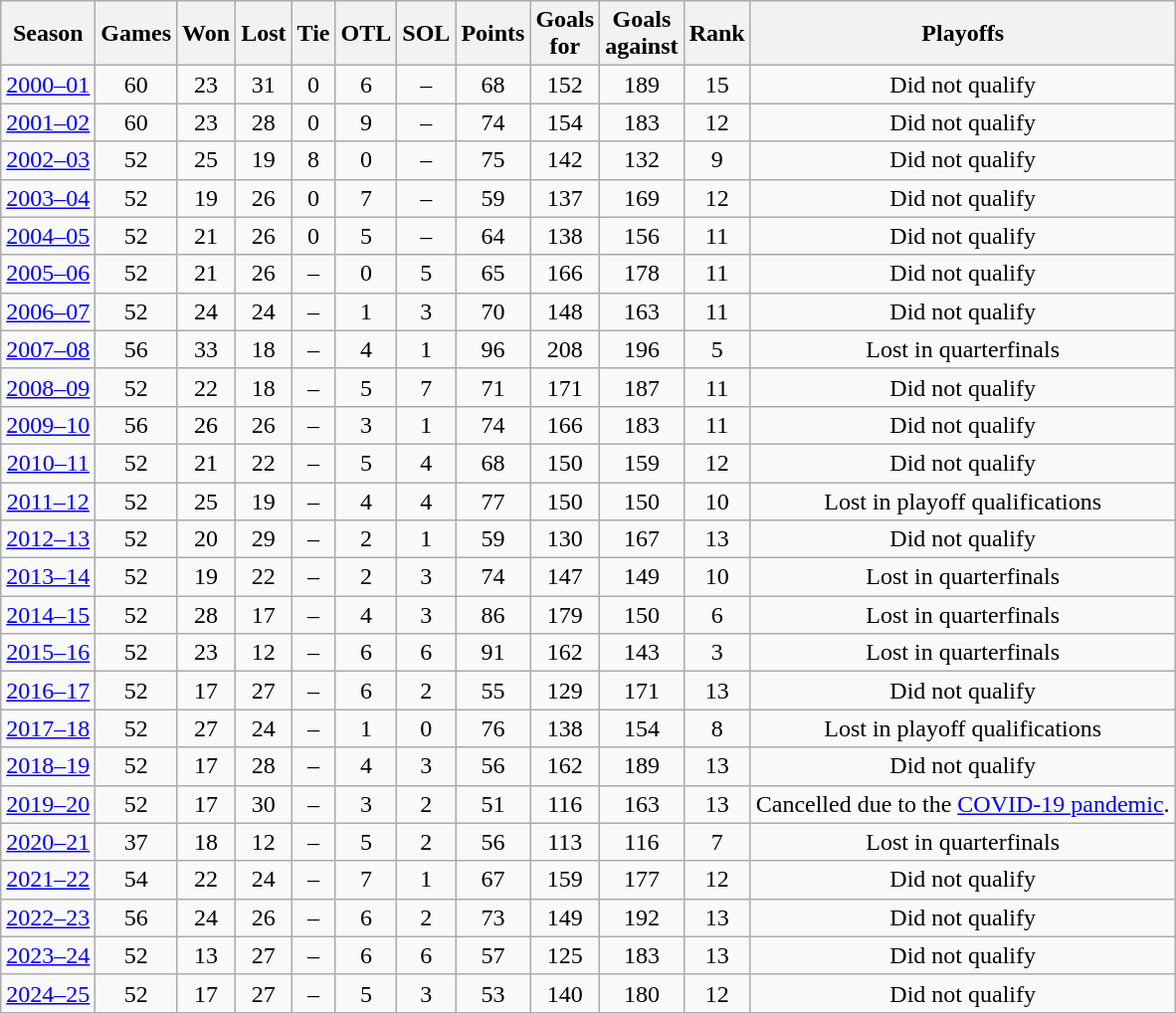<table class="wikitable" style="text-align:center">
<tr>
<th>Season</th>
<th>Games</th>
<th>Won</th>
<th>Lost</th>
<th>Tie</th>
<th>OTL</th>
<th>SOL</th>
<th>Points</th>
<th>Goals<br>for</th>
<th>Goals<br>against</th>
<th>Rank</th>
<th>Playoffs</th>
</tr>
<tr align="center">
<td><a href='#'>2000–01</a></td>
<td>60</td>
<td>23</td>
<td>31</td>
<td>0</td>
<td>6</td>
<td>–</td>
<td>68</td>
<td>152</td>
<td>189</td>
<td>15</td>
<td>Did not qualify</td>
</tr>
<tr align="center">
<td><a href='#'>2001–02</a></td>
<td>60</td>
<td>23</td>
<td>28</td>
<td>0</td>
<td>9</td>
<td>–</td>
<td>74</td>
<td>154</td>
<td>183</td>
<td>12</td>
<td>Did not qualify</td>
</tr>
<tr align="center">
<td><a href='#'>2002–03</a></td>
<td>52</td>
<td>25</td>
<td>19</td>
<td>8</td>
<td>0</td>
<td>–</td>
<td>75</td>
<td>142</td>
<td>132</td>
<td>9</td>
<td>Did not qualify</td>
</tr>
<tr align="center">
<td><a href='#'>2003–04</a></td>
<td>52</td>
<td>19</td>
<td>26</td>
<td>0</td>
<td>7</td>
<td>–</td>
<td>59</td>
<td>137</td>
<td>169</td>
<td>12</td>
<td>Did not qualify</td>
</tr>
<tr align="center">
<td><a href='#'>2004–05</a></td>
<td>52</td>
<td>21</td>
<td>26</td>
<td>0</td>
<td>5</td>
<td>–</td>
<td>64</td>
<td>138</td>
<td>156</td>
<td>11</td>
<td>Did not qualify</td>
</tr>
<tr align="center">
<td><a href='#'>2005–06</a></td>
<td>52</td>
<td>21</td>
<td>26</td>
<td>–</td>
<td>0</td>
<td>5</td>
<td>65</td>
<td>166</td>
<td>178</td>
<td>11</td>
<td>Did not qualify</td>
</tr>
<tr align="center">
<td><a href='#'>2006–07</a></td>
<td>52</td>
<td>24</td>
<td>24</td>
<td>–</td>
<td>1</td>
<td>3</td>
<td>70</td>
<td>148</td>
<td>163</td>
<td>11</td>
<td>Did not qualify</td>
</tr>
<tr align="center">
<td><a href='#'>2007–08</a></td>
<td>56</td>
<td>33</td>
<td>18</td>
<td>–</td>
<td>4</td>
<td>1</td>
<td>96</td>
<td>208</td>
<td>196</td>
<td>5</td>
<td>Lost in quarterfinals</td>
</tr>
<tr align="center">
<td><a href='#'>2008–09</a></td>
<td>52</td>
<td>22</td>
<td>18</td>
<td>–</td>
<td>5</td>
<td>7</td>
<td>71</td>
<td>171</td>
<td>187</td>
<td>11</td>
<td>Did not qualify</td>
</tr>
<tr align="center">
<td><a href='#'>2009–10</a></td>
<td>56</td>
<td>26</td>
<td>26</td>
<td>–</td>
<td>3</td>
<td>1</td>
<td>74</td>
<td>166</td>
<td>183</td>
<td>11</td>
<td>Did not qualify</td>
</tr>
<tr align="center">
<td><a href='#'>2010–11</a></td>
<td>52</td>
<td>21</td>
<td>22</td>
<td>–</td>
<td>5</td>
<td>4</td>
<td>68</td>
<td>150</td>
<td>159</td>
<td>12</td>
<td>Did not qualify</td>
</tr>
<tr align="center">
<td><a href='#'>2011–12</a></td>
<td>52</td>
<td>25</td>
<td>19</td>
<td>–</td>
<td>4</td>
<td>4</td>
<td>77</td>
<td>150</td>
<td>150</td>
<td>10</td>
<td>Lost in playoff qualifications</td>
</tr>
<tr align="center">
<td><a href='#'>2012–13</a></td>
<td>52</td>
<td>20</td>
<td>29</td>
<td>–</td>
<td>2</td>
<td>1</td>
<td>59</td>
<td>130</td>
<td>167</td>
<td>13</td>
<td>Did not qualify</td>
</tr>
<tr align="center">
<td><a href='#'>2013–14</a></td>
<td>52</td>
<td>19</td>
<td>22</td>
<td>–</td>
<td>2</td>
<td>3</td>
<td>74</td>
<td>147</td>
<td>149</td>
<td>10</td>
<td>Lost in quarterfinals</td>
</tr>
<tr>
<td><a href='#'>2014–15</a></td>
<td>52</td>
<td>28</td>
<td>17</td>
<td>–</td>
<td>4</td>
<td>3</td>
<td>86</td>
<td>179</td>
<td>150</td>
<td>6</td>
<td>Lost in quarterfinals</td>
</tr>
<tr>
<td><a href='#'>2015–16</a></td>
<td>52</td>
<td>23</td>
<td>12</td>
<td>–</td>
<td>6</td>
<td>6</td>
<td>91</td>
<td>162</td>
<td>143</td>
<td>3</td>
<td>Lost in quarterfinals</td>
</tr>
<tr>
<td><a href='#'>2016–17</a></td>
<td>52</td>
<td>17</td>
<td>27</td>
<td>–</td>
<td>6</td>
<td>2</td>
<td>55</td>
<td>129</td>
<td>171</td>
<td>13</td>
<td>Did not qualify</td>
</tr>
<tr>
<td><a href='#'>2017–18</a></td>
<td>52</td>
<td>27</td>
<td>24</td>
<td>–</td>
<td>1</td>
<td>0</td>
<td>76</td>
<td>138</td>
<td>154</td>
<td>8</td>
<td>Lost in playoff qualifications</td>
</tr>
<tr>
<td><a href='#'>2018–19</a></td>
<td>52</td>
<td>17</td>
<td>28</td>
<td>–</td>
<td>4</td>
<td>3</td>
<td>56</td>
<td>162</td>
<td>189</td>
<td>13</td>
<td>Did not qualify</td>
</tr>
<tr>
<td><a href='#'>2019–20</a></td>
<td>52</td>
<td>17</td>
<td>30</td>
<td>–</td>
<td>3</td>
<td>2</td>
<td>51</td>
<td>116</td>
<td>163</td>
<td>13</td>
<td>Cancelled due to the <a href='#'>COVID-19 pandemic</a>.</td>
</tr>
<tr>
<td><a href='#'>2020–21</a></td>
<td>37</td>
<td>18</td>
<td>12</td>
<td>–</td>
<td>5</td>
<td>2</td>
<td>56</td>
<td>113</td>
<td>116</td>
<td>7</td>
<td>Lost in quarterfinals</td>
</tr>
<tr>
<td><a href='#'>2021–22</a></td>
<td>54</td>
<td>22</td>
<td>24</td>
<td>–</td>
<td>7</td>
<td>1</td>
<td>67</td>
<td>159</td>
<td>177</td>
<td>12</td>
<td>Did not qualify</td>
</tr>
<tr>
<td><a href='#'>2022–23</a></td>
<td>56</td>
<td>24</td>
<td>26</td>
<td>–</td>
<td>6</td>
<td>2</td>
<td>73</td>
<td>149</td>
<td>192</td>
<td>13</td>
<td>Did not qualify</td>
</tr>
<tr>
<td><a href='#'>2023–24</a></td>
<td>52</td>
<td>13</td>
<td>27</td>
<td>–</td>
<td>6</td>
<td>6</td>
<td>57</td>
<td>125</td>
<td>183</td>
<td>13</td>
<td>Did not qualify</td>
</tr>
<tr>
<td><a href='#'>2024–25</a></td>
<td>52</td>
<td>17</td>
<td>27</td>
<td>–</td>
<td>5</td>
<td>3</td>
<td>53</td>
<td>140</td>
<td>180</td>
<td>12</td>
<td>Did not qualify</td>
</tr>
</table>
